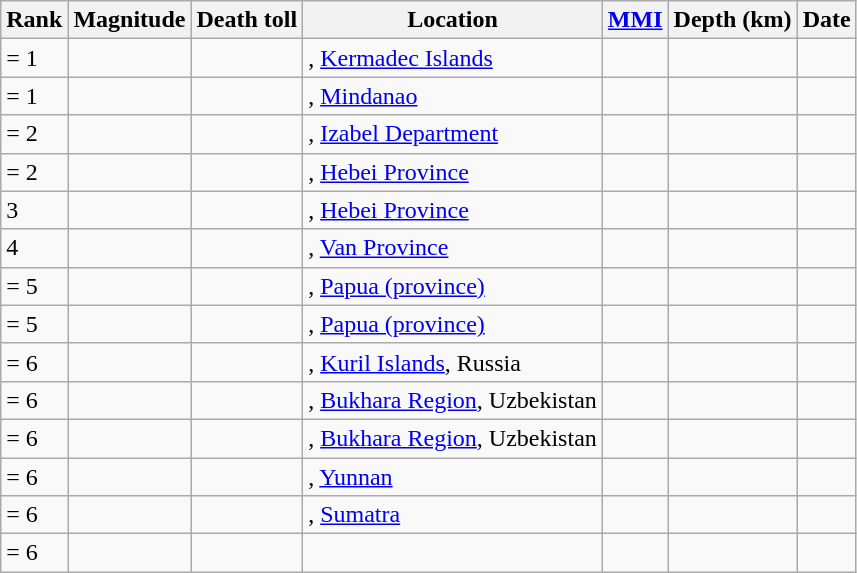<table class="sortable wikitable" style="font-size:100%;">
<tr>
<th>Rank</th>
<th>Magnitude</th>
<th>Death toll</th>
<th>Location</th>
<th><a href='#'>MMI</a></th>
<th>Depth (km)</th>
<th>Date</th>
</tr>
<tr>
<td>= 1</td>
<td></td>
<td></td>
<td>, <a href='#'>Kermadec Islands</a></td>
<td></td>
<td></td>
<td></td>
</tr>
<tr>
<td>= 1</td>
<td></td>
<td></td>
<td>, <a href='#'>Mindanao</a></td>
<td></td>
<td></td>
<td></td>
</tr>
<tr>
<td>= 2</td>
<td></td>
<td></td>
<td>, <a href='#'>Izabel Department</a></td>
<td></td>
<td></td>
<td></td>
</tr>
<tr>
<td>= 2</td>
<td></td>
<td></td>
<td>, <a href='#'>Hebei Province</a></td>
<td></td>
<td></td>
<td></td>
</tr>
<tr>
<td>3</td>
<td></td>
<td></td>
<td>, <a href='#'>Hebei Province</a></td>
<td></td>
<td></td>
<td></td>
</tr>
<tr>
<td>4</td>
<td></td>
<td></td>
<td>, <a href='#'>Van Province</a></td>
<td></td>
<td></td>
<td></td>
</tr>
<tr>
<td>= 5</td>
<td></td>
<td></td>
<td>, <a href='#'>Papua (province)</a></td>
<td></td>
<td></td>
<td></td>
</tr>
<tr>
<td>= 5</td>
<td></td>
<td></td>
<td>, <a href='#'>Papua (province)</a></td>
<td></td>
<td></td>
<td></td>
</tr>
<tr>
<td>= 6</td>
<td></td>
<td></td>
<td>, <a href='#'>Kuril Islands</a>, Russia</td>
<td></td>
<td></td>
<td></td>
</tr>
<tr>
<td>= 6</td>
<td></td>
<td></td>
<td>, <a href='#'>Bukhara Region</a>, Uzbekistan</td>
<td></td>
<td></td>
<td></td>
</tr>
<tr>
<td>= 6</td>
<td></td>
<td></td>
<td>, <a href='#'>Bukhara Region</a>, Uzbekistan</td>
<td></td>
<td></td>
<td></td>
</tr>
<tr>
<td>= 6</td>
<td></td>
<td></td>
<td>, <a href='#'>Yunnan</a></td>
<td></td>
<td></td>
<td></td>
</tr>
<tr>
<td>= 6</td>
<td></td>
<td></td>
<td>, <a href='#'>Sumatra</a></td>
<td></td>
<td></td>
<td></td>
</tr>
<tr>
<td>= 6</td>
<td></td>
<td></td>
<td></td>
<td></td>
<td></td>
<td></td>
</tr>
</table>
